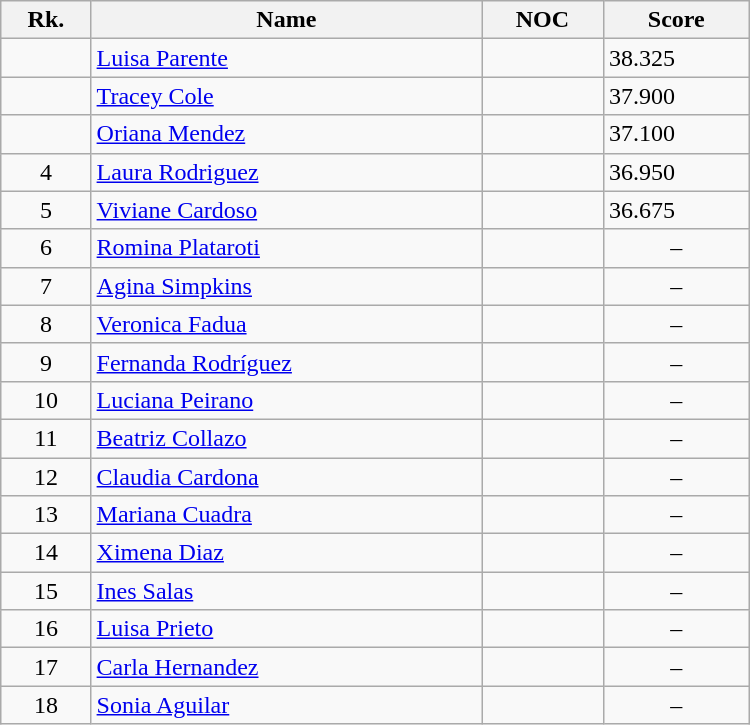<table class="wikitable" width=500>
<tr>
<th>Rk.</th>
<th>Name</th>
<th>NOC</th>
<th>Score</th>
</tr>
<tr>
<td align=center></td>
<td><a href='#'>Luisa Parente</a></td>
<td></td>
<td>38.325</td>
</tr>
<tr>
<td align=center></td>
<td><a href='#'>Tracey Cole</a></td>
<td></td>
<td>37.900</td>
</tr>
<tr>
<td align=center></td>
<td><a href='#'>Oriana Mendez</a></td>
<td></td>
<td>37.100 </td>
</tr>
<tr>
<td align=center>4</td>
<td><a href='#'>Laura Rodriguez</a></td>
<td></td>
<td>36.950 </td>
</tr>
<tr>
<td align=center>5</td>
<td><a href='#'>Viviane Cardoso</a></td>
<td></td>
<td>36.675 </td>
</tr>
<tr>
<td align=center>6</td>
<td><a href='#'>Romina Plataroti</a></td>
<td></td>
<td align=center>–</td>
</tr>
<tr>
<td align=center>7</td>
<td><a href='#'>Agina Simpkins</a></td>
<td></td>
<td align=center>–</td>
</tr>
<tr>
<td align=center>8</td>
<td><a href='#'>Veronica Fadua</a></td>
<td></td>
<td align=center>–</td>
</tr>
<tr>
<td align=center>9</td>
<td><a href='#'>Fernanda Rodríguez</a></td>
<td></td>
<td align=center>–</td>
</tr>
<tr>
<td align=center>10</td>
<td><a href='#'>Luciana Peirano</a></td>
<td></td>
<td align=center>–</td>
</tr>
<tr>
<td align=center>11</td>
<td><a href='#'>Beatriz Collazo</a></td>
<td></td>
<td align=center>–</td>
</tr>
<tr>
<td align=center>12</td>
<td><a href='#'>Claudia Cardona</a></td>
<td></td>
<td align=center>–</td>
</tr>
<tr>
<td align=center>13</td>
<td><a href='#'>Mariana Cuadra</a></td>
<td></td>
<td align=center>–</td>
</tr>
<tr>
<td align=center>14</td>
<td><a href='#'>Ximena Diaz</a></td>
<td></td>
<td align=center>–</td>
</tr>
<tr>
<td align=center>15</td>
<td><a href='#'>Ines Salas</a></td>
<td></td>
<td align=center>–</td>
</tr>
<tr>
<td align=center>16</td>
<td><a href='#'>Luisa Prieto</a></td>
<td></td>
<td align=center>–</td>
</tr>
<tr>
<td align=center>17</td>
<td><a href='#'>Carla Hernandez</a></td>
<td></td>
<td align=center>–</td>
</tr>
<tr>
<td align=center>18</td>
<td><a href='#'>Sonia Aguilar</a></td>
<td></td>
<td align=center>–</td>
</tr>
</table>
